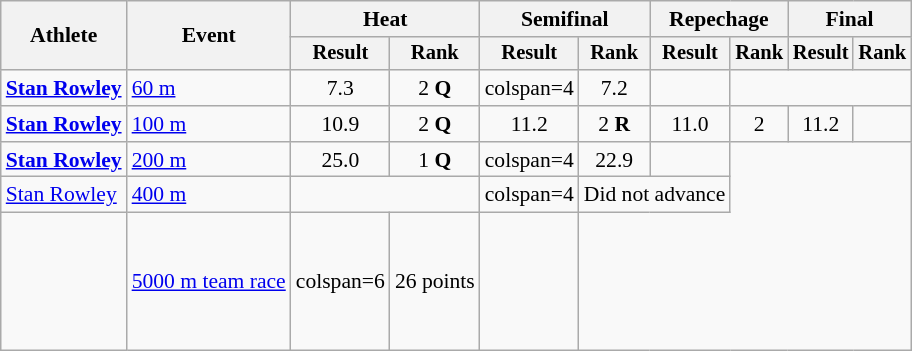<table class="wikitable" style="font-size:90%">
<tr>
<th rowspan="2">Athlete</th>
<th rowspan="2">Event</th>
<th colspan="2">Heat</th>
<th colspan="2">Semifinal</th>
<th colspan="2">Repechage</th>
<th colspan="2">Final</th>
</tr>
<tr style="font-size:95%">
<th>Result</th>
<th>Rank</th>
<th>Result</th>
<th>Rank</th>
<th>Result</th>
<th>Rank</th>
<th>Result</th>
<th>Rank</th>
</tr>
<tr align=center>
<td align="left"><strong><a href='#'>Stan Rowley</a></strong></td>
<td align="left"><a href='#'>60 m</a></td>
<td>7.3</td>
<td>2 <strong>Q</strong></td>
<td>colspan=4 </td>
<td>7.2</td>
<td></td>
</tr>
<tr align=center>
<td align="left"><strong><a href='#'>Stan Rowley</a></strong></td>
<td align="left"><a href='#'>100 m</a></td>
<td>10.9</td>
<td>2 <strong>Q</strong></td>
<td>11.2</td>
<td>2 <strong>R</strong></td>
<td>11.0</td>
<td>2</td>
<td>11.2</td>
<td></td>
</tr>
<tr align=center>
<td align="left"><strong><a href='#'>Stan Rowley</a></strong></td>
<td align="left"><a href='#'>200 m</a></td>
<td>25.0</td>
<td>1 <strong>Q</strong></td>
<td>colspan=4 </td>
<td>22.9</td>
<td></td>
</tr>
<tr align=center>
<td align="left"><a href='#'>Stan Rowley</a></td>
<td align="left"><a href='#'>400 m</a></td>
<td colspan=2></td>
<td>colspan=4 </td>
<td colspan=2>Did not advance</td>
</tr>
<tr align=center>
<td align="left"><br><br><br><br><br></td>
<td align="left"><a href='#'>5000 m team race</a></td>
<td>colspan=6 </td>
<td>26 points</td>
<td></td>
</tr>
</table>
